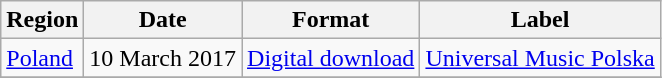<table class=wikitable>
<tr>
<th>Region</th>
<th>Date</th>
<th>Format</th>
<th>Label</th>
</tr>
<tr>
<td><a href='#'>Poland</a></td>
<td>10 March 2017</td>
<td><a href='#'>Digital download</a></td>
<td><a href='#'>Universal Music Polska</a></td>
</tr>
<tr>
</tr>
</table>
